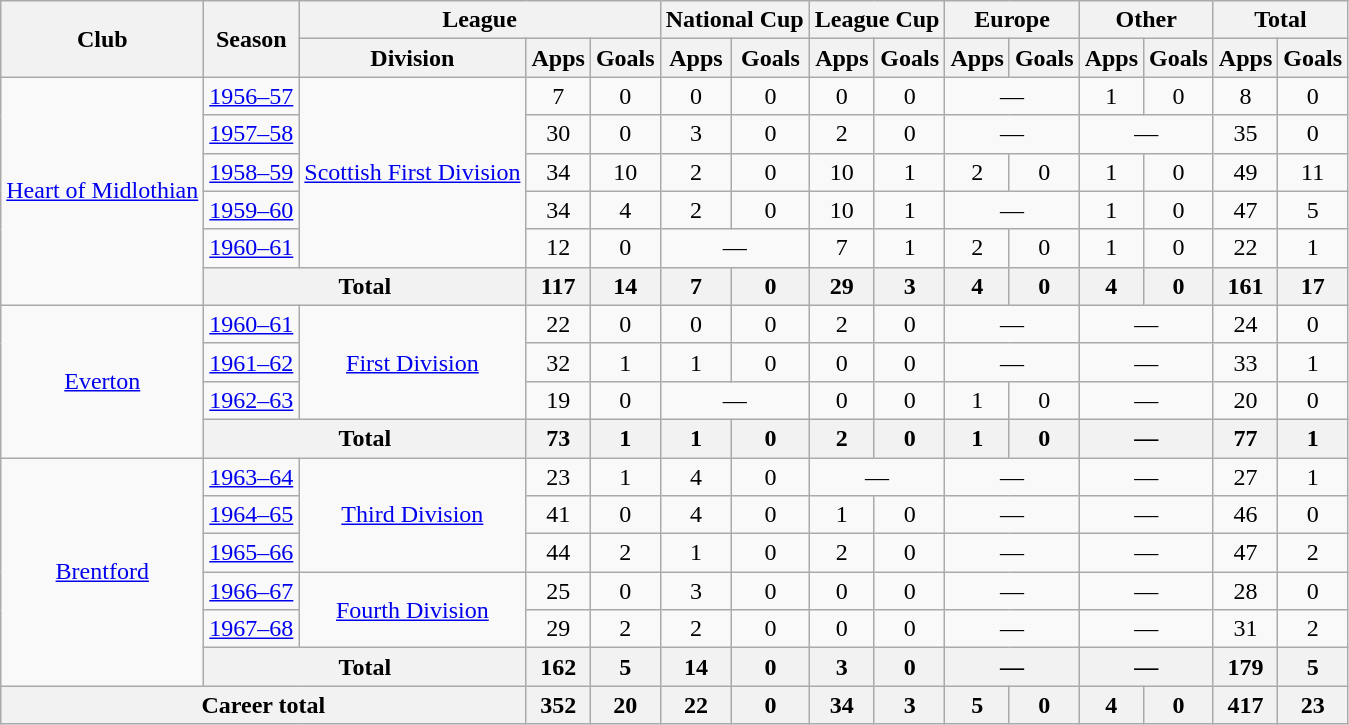<table class="wikitable" style="text-align: center;">
<tr>
<th rowspan="2">Club</th>
<th rowspan="2">Season</th>
<th colspan="3">League</th>
<th colspan="2">National Cup</th>
<th colspan="2">League Cup</th>
<th colspan="2">Europe</th>
<th colspan="2">Other</th>
<th colspan="2">Total</th>
</tr>
<tr>
<th>Division</th>
<th>Apps</th>
<th>Goals</th>
<th>Apps</th>
<th>Goals</th>
<th>Apps</th>
<th>Goals</th>
<th>Apps</th>
<th>Goals</th>
<th>Apps</th>
<th>Goals</th>
<th>Apps</th>
<th>Goals</th>
</tr>
<tr>
<td rowspan="6"><a href='#'>Heart of Midlothian</a></td>
<td><a href='#'>1956–57</a></td>
<td rowspan="5"><a href='#'>Scottish First Division</a></td>
<td>7</td>
<td>0</td>
<td>0</td>
<td>0</td>
<td>0</td>
<td>0</td>
<td colspan="2">—</td>
<td>1</td>
<td>0</td>
<td>8</td>
<td>0</td>
</tr>
<tr>
<td><a href='#'>1957–58</a></td>
<td>30</td>
<td>0</td>
<td>3</td>
<td>0</td>
<td>2</td>
<td>0</td>
<td colspan="2">—</td>
<td colspan="2">—</td>
<td>35</td>
<td>0</td>
</tr>
<tr>
<td><a href='#'>1958–59</a></td>
<td>34</td>
<td>10</td>
<td>2</td>
<td>0</td>
<td>10</td>
<td>1</td>
<td>2</td>
<td>0</td>
<td>1</td>
<td>0</td>
<td>49</td>
<td>11</td>
</tr>
<tr>
<td><a href='#'>1959–60</a></td>
<td>34</td>
<td>4</td>
<td>2</td>
<td>0</td>
<td>10</td>
<td>1</td>
<td colspan="2">—</td>
<td>1</td>
<td>0</td>
<td>47</td>
<td>5</td>
</tr>
<tr>
<td><a href='#'>1960–61</a></td>
<td>12</td>
<td>0</td>
<td colspan="2">—</td>
<td>7</td>
<td>1</td>
<td>2</td>
<td>0</td>
<td>1</td>
<td>0</td>
<td>22</td>
<td>1</td>
</tr>
<tr>
<th colspan="2">Total</th>
<th>117</th>
<th>14</th>
<th>7</th>
<th>0</th>
<th>29</th>
<th>3</th>
<th>4</th>
<th>0</th>
<th>4</th>
<th>0</th>
<th>161</th>
<th>17</th>
</tr>
<tr>
<td rowspan="4"><a href='#'>Everton</a></td>
<td><a href='#'>1960–61</a></td>
<td rowspan="3"><a href='#'>First Division</a></td>
<td>22</td>
<td>0</td>
<td>0</td>
<td>0</td>
<td>2</td>
<td>0</td>
<td colspan="2">—</td>
<td colspan="2">—</td>
<td>24</td>
<td>0</td>
</tr>
<tr>
<td><a href='#'>1961–62</a></td>
<td>32</td>
<td>1</td>
<td>1</td>
<td>0</td>
<td>0</td>
<td>0</td>
<td colspan="2">—</td>
<td colspan="2">—</td>
<td>33</td>
<td>1</td>
</tr>
<tr>
<td><a href='#'>1962–63</a></td>
<td>19</td>
<td>0</td>
<td colspan="2">—</td>
<td>0</td>
<td>0</td>
<td>1</td>
<td>0</td>
<td colspan="2">—</td>
<td>20</td>
<td>0</td>
</tr>
<tr>
<th colspan="2">Total</th>
<th>73</th>
<th>1</th>
<th>1</th>
<th>0</th>
<th>2</th>
<th>0</th>
<th>1</th>
<th>0</th>
<th colspan="2">—</th>
<th>77</th>
<th>1</th>
</tr>
<tr>
<td rowspan="6"><a href='#'>Brentford</a></td>
<td><a href='#'>1963–64</a></td>
<td rowspan="3"><a href='#'>Third Division</a></td>
<td>23</td>
<td>1</td>
<td>4</td>
<td>0</td>
<td colspan="2">—</td>
<td colspan="2">—</td>
<td colspan="2">—</td>
<td>27</td>
<td>1</td>
</tr>
<tr>
<td><a href='#'>1964–65</a></td>
<td>41</td>
<td>0</td>
<td>4</td>
<td>0</td>
<td>1</td>
<td>0</td>
<td colspan="2">—</td>
<td colspan="2">—</td>
<td>46</td>
<td>0</td>
</tr>
<tr>
<td><a href='#'>1965–66</a></td>
<td>44</td>
<td>2</td>
<td>1</td>
<td>0</td>
<td>2</td>
<td>0</td>
<td colspan="2">—</td>
<td colspan="2">—</td>
<td>47</td>
<td>2</td>
</tr>
<tr>
<td><a href='#'>1966–67</a></td>
<td rowspan="2"><a href='#'>Fourth Division</a></td>
<td>25</td>
<td>0</td>
<td>3</td>
<td>0</td>
<td>0</td>
<td>0</td>
<td colspan="2">—</td>
<td colspan="2">—</td>
<td>28</td>
<td>0</td>
</tr>
<tr>
<td><a href='#'>1967–68</a></td>
<td>29</td>
<td>2</td>
<td>2</td>
<td>0</td>
<td>0</td>
<td>0</td>
<td colspan="2">—</td>
<td colspan="2">—</td>
<td>31</td>
<td>2</td>
</tr>
<tr>
<th colspan="2">Total</th>
<th>162</th>
<th>5</th>
<th>14</th>
<th>0</th>
<th>3</th>
<th>0</th>
<th colspan="2">—</th>
<th colspan="2">—</th>
<th>179</th>
<th>5</th>
</tr>
<tr>
<th colspan="3">Career total</th>
<th>352</th>
<th>20</th>
<th>22</th>
<th>0</th>
<th>34</th>
<th>3</th>
<th>5</th>
<th>0</th>
<th>4</th>
<th>0</th>
<th>417</th>
<th>23</th>
</tr>
</table>
